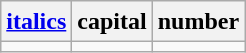<table class="wikitable" style="line-height: 1.2">
<tr align=center>
<th><a href='#'>italics</a></th>
<th>capital</th>
<th>number</th>
</tr>
<tr align=center>
<td></td>
<td></td>
<td></td>
</tr>
</table>
